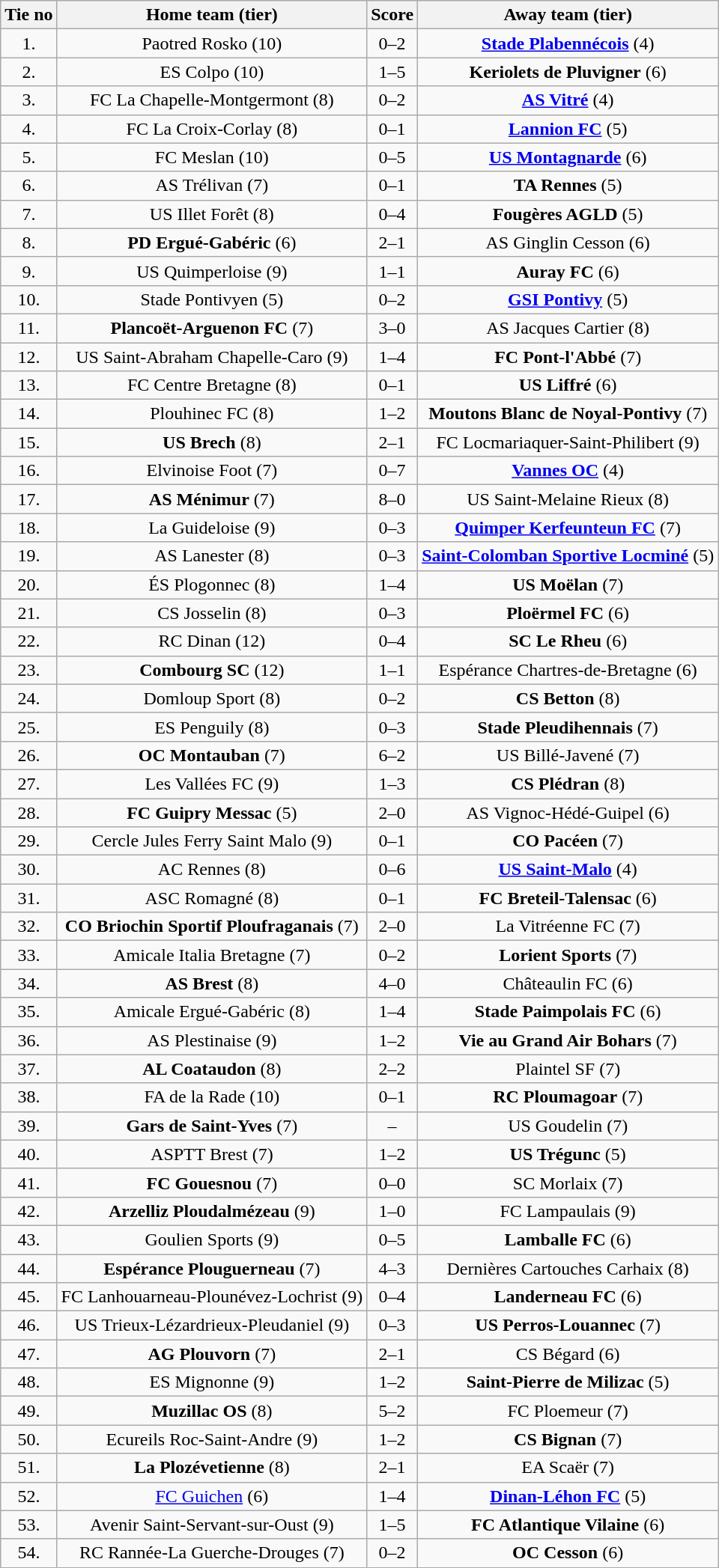<table class="wikitable" style="text-align: center">
<tr>
<th>Tie no</th>
<th>Home team (tier)</th>
<th>Score</th>
<th>Away team (tier)</th>
</tr>
<tr>
<td>1.</td>
<td>Paotred Rosko (10)</td>
<td>0–2</td>
<td><strong><a href='#'>Stade Plabennécois</a></strong> (4)</td>
</tr>
<tr>
<td>2.</td>
<td>ES Colpo (10)</td>
<td>1–5</td>
<td><strong>Keriolets de Pluvigner</strong> (6)</td>
</tr>
<tr>
<td>3.</td>
<td>FC La Chapelle-Montgermont (8)</td>
<td>0–2</td>
<td><strong><a href='#'>AS Vitré</a></strong> (4)</td>
</tr>
<tr>
<td>4.</td>
<td>FC La Croix-Corlay (8)</td>
<td>0–1</td>
<td><strong><a href='#'>Lannion FC</a></strong> (5)</td>
</tr>
<tr>
<td>5.</td>
<td>FC Meslan (10)</td>
<td>0–5</td>
<td><strong><a href='#'>US Montagnarde</a></strong> (6)</td>
</tr>
<tr>
<td>6.</td>
<td>AS Trélivan (7)</td>
<td>0–1</td>
<td><strong>TA Rennes</strong> (5)</td>
</tr>
<tr>
<td>7.</td>
<td>US Illet Forêt (8)</td>
<td>0–4</td>
<td><strong>Fougères AGLD</strong> (5)</td>
</tr>
<tr>
<td>8.</td>
<td><strong>PD Ergué-Gabéric</strong> (6)</td>
<td>2–1</td>
<td>AS Ginglin Cesson (6)</td>
</tr>
<tr>
<td>9.</td>
<td>US Quimperloise (9)</td>
<td>1–1 </td>
<td><strong>Auray FC</strong> (6)</td>
</tr>
<tr>
<td>10.</td>
<td>Stade Pontivyen (5)</td>
<td>0–2</td>
<td><strong><a href='#'>GSI Pontivy</a></strong> (5)</td>
</tr>
<tr>
<td>11.</td>
<td><strong>Plancoët-Arguenon FC</strong> (7)</td>
<td>3–0</td>
<td>AS Jacques Cartier (8)</td>
</tr>
<tr>
<td>12.</td>
<td>US Saint-Abraham Chapelle-Caro (9)</td>
<td>1–4</td>
<td><strong>FC Pont-l'Abbé</strong> (7)</td>
</tr>
<tr>
<td>13.</td>
<td>FC Centre Bretagne (8)</td>
<td>0–1</td>
<td><strong>US Liffré</strong> (6)</td>
</tr>
<tr>
<td>14.</td>
<td>Plouhinec FC (8)</td>
<td>1–2</td>
<td><strong>Moutons Blanc de Noyal-Pontivy</strong> (7)</td>
</tr>
<tr>
<td>15.</td>
<td><strong>US Brech</strong> (8)</td>
<td>2–1</td>
<td>FC Locmariaquer-Saint-Philibert (9)</td>
</tr>
<tr>
<td>16.</td>
<td>Elvinoise Foot (7)</td>
<td>0–7</td>
<td><strong><a href='#'>Vannes OC</a></strong> (4)</td>
</tr>
<tr>
<td>17.</td>
<td><strong>AS Ménimur</strong> (7)</td>
<td>8–0</td>
<td>US Saint-Melaine Rieux (8)</td>
</tr>
<tr>
<td>18.</td>
<td>La Guideloise (9)</td>
<td>0–3</td>
<td><strong><a href='#'>Quimper Kerfeunteun FC</a></strong> (7)</td>
</tr>
<tr>
<td>19.</td>
<td>AS Lanester (8)</td>
<td>0–3</td>
<td><strong><a href='#'>Saint-Colomban Sportive Locminé</a></strong> (5)</td>
</tr>
<tr>
<td>20.</td>
<td>ÉS Plogonnec (8)</td>
<td>1–4</td>
<td><strong>US Moëlan</strong> (7)</td>
</tr>
<tr>
<td>21.</td>
<td>CS Josselin (8)</td>
<td>0–3</td>
<td><strong>Ploërmel FC</strong> (6)</td>
</tr>
<tr>
<td>22.</td>
<td>RC Dinan (12)</td>
<td>0–4</td>
<td><strong>SC Le Rheu</strong> (6)</td>
</tr>
<tr>
<td>23.</td>
<td><strong>Combourg SC</strong> (12)</td>
<td>1–1 </td>
<td>Espérance Chartres-de-Bretagne (6)</td>
</tr>
<tr>
<td>24.</td>
<td>Domloup Sport (8)</td>
<td>0–2</td>
<td><strong>CS Betton</strong> (8)</td>
</tr>
<tr>
<td>25.</td>
<td>ES Penguily (8)</td>
<td>0–3</td>
<td><strong>Stade Pleudihennais</strong> (7)</td>
</tr>
<tr>
<td>26.</td>
<td><strong>OC Montauban</strong> (7)</td>
<td>6–2</td>
<td>US Billé-Javené (7)</td>
</tr>
<tr>
<td>27.</td>
<td>Les Vallées FC (9)</td>
<td>1–3</td>
<td><strong>CS Plédran</strong> (8)</td>
</tr>
<tr>
<td>28.</td>
<td><strong>FC Guipry Messac</strong> (5)</td>
<td>2–0</td>
<td>AS Vignoc-Hédé-Guipel (6)</td>
</tr>
<tr>
<td>29.</td>
<td>Cercle Jules Ferry Saint Malo (9)</td>
<td>0–1</td>
<td><strong>CO Pacéen</strong> (7)</td>
</tr>
<tr>
<td>30.</td>
<td>AC Rennes (8)</td>
<td>0–6</td>
<td><strong><a href='#'>US Saint-Malo</a></strong> (4)</td>
</tr>
<tr>
<td>31.</td>
<td>ASC Romagné (8)</td>
<td>0–1</td>
<td><strong>FC Breteil-Talensac</strong> (6)</td>
</tr>
<tr>
<td>32.</td>
<td><strong>CO Briochin Sportif Ploufraganais</strong> (7)</td>
<td>2–0</td>
<td>La Vitréenne FC (7)</td>
</tr>
<tr>
<td>33.</td>
<td>Amicale Italia Bretagne (7)</td>
<td>0–2</td>
<td><strong>Lorient Sports</strong> (7)</td>
</tr>
<tr>
<td>34.</td>
<td><strong>AS Brest</strong> (8)</td>
<td>4–0</td>
<td>Châteaulin FC (6)</td>
</tr>
<tr>
<td>35.</td>
<td>Amicale Ergué-Gabéric (8)</td>
<td>1–4</td>
<td><strong>Stade Paimpolais FC</strong> (6)</td>
</tr>
<tr>
<td>36.</td>
<td>AS Plestinaise (9)</td>
<td>1–2</td>
<td><strong>Vie au Grand Air Bohars</strong> (7)</td>
</tr>
<tr>
<td>37.</td>
<td><strong>AL Coataudon</strong> (8)</td>
<td>2–2 </td>
<td>Plaintel SF (7)</td>
</tr>
<tr>
<td>38.</td>
<td>FA de la Rade (10)</td>
<td>0–1</td>
<td><strong>RC Ploumagoar</strong> (7)</td>
</tr>
<tr>
<td>39.</td>
<td><strong>Gars de Saint-Yves</strong> (7)</td>
<td>–</td>
<td>US Goudelin (7)</td>
</tr>
<tr>
<td>40.</td>
<td>ASPTT Brest (7)</td>
<td>1–2</td>
<td><strong>US Trégunc</strong> (5)</td>
</tr>
<tr>
<td>41.</td>
<td><strong>FC Gouesnou</strong> (7)</td>
<td>0–0 </td>
<td>SC Morlaix (7)</td>
</tr>
<tr>
<td>42.</td>
<td><strong>Arzelliz Ploudalmézeau</strong> (9)</td>
<td>1–0</td>
<td>FC Lampaulais (9)</td>
</tr>
<tr>
<td>43.</td>
<td>Goulien Sports (9)</td>
<td>0–5</td>
<td><strong>Lamballe FC</strong> (6)</td>
</tr>
<tr>
<td>44.</td>
<td><strong>Espérance Plouguerneau</strong> (7)</td>
<td>4–3</td>
<td>Dernières Cartouches Carhaix (8)</td>
</tr>
<tr>
<td>45.</td>
<td>FC Lanhouarneau-Plounévez-Lochrist (9)</td>
<td>0–4</td>
<td><strong>Landerneau FC</strong> (6)</td>
</tr>
<tr>
<td>46.</td>
<td>US Trieux-Lézardrieux-Pleudaniel (9)</td>
<td>0–3</td>
<td><strong>US Perros-Louannec</strong> (7)</td>
</tr>
<tr>
<td>47.</td>
<td><strong>AG Plouvorn</strong> (7)</td>
<td>2–1</td>
<td>CS Bégard (6)</td>
</tr>
<tr>
<td>48.</td>
<td>ES Mignonne (9)</td>
<td>1–2</td>
<td><strong>Saint-Pierre de Milizac</strong> (5)</td>
</tr>
<tr>
<td>49.</td>
<td><strong>Muzillac OS</strong> (8)</td>
<td>5–2</td>
<td>FC Ploemeur (7)</td>
</tr>
<tr>
<td>50.</td>
<td>Ecureils Roc-Saint-Andre (9)</td>
<td>1–2</td>
<td><strong>CS Bignan</strong> (7)</td>
</tr>
<tr>
<td>51.</td>
<td><strong>La Plozévetienne</strong> (8)</td>
<td>2–1</td>
<td>EA Scaër (7)</td>
</tr>
<tr>
<td>52.</td>
<td><a href='#'>FC Guichen</a> (6)</td>
<td>1–4</td>
<td><strong><a href='#'>Dinan-Léhon FC</a></strong> (5)</td>
</tr>
<tr>
<td>53.</td>
<td>Avenir Saint-Servant-sur-Oust (9)</td>
<td>1–5</td>
<td><strong>FC Atlantique Vilaine</strong> (6)</td>
</tr>
<tr>
<td>54.</td>
<td>RC Rannée-La Guerche-Drouges (7)</td>
<td>0–2</td>
<td><strong>OC Cesson</strong> (6)</td>
</tr>
</table>
